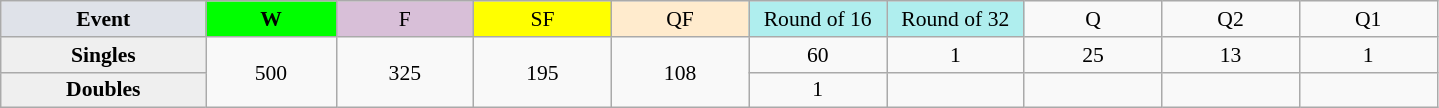<table class=wikitable style=font-size:90%;text-align:center>
<tr>
<td style="width:130px; background:#dfe2e9;"><strong>Event</strong></td>
<td style="width:80px; background:lime;"><strong>W</strong></td>
<td style="width:85px; background:thistle;">F</td>
<td style="width:85px; background:#ff0;">SF</td>
<td style="width:85px; background:#ffebcd;">QF</td>
<td style="width:85px; background:#afeeee;">Round of 16</td>
<td style="width:85px; background:#afeeee;">Round of 32</td>
<td width=85>Q</td>
<td width=85>Q2</td>
<td width=85>Q1</td>
</tr>
<tr>
<th style="background:#efefef;">Singles</th>
<td rowspan=2>500</td>
<td rowspan=2>325</td>
<td rowspan=2>195</td>
<td rowspan=2>108</td>
<td>60</td>
<td>1</td>
<td>25</td>
<td>13</td>
<td>1</td>
</tr>
<tr>
<th style="background:#efefef;">Doubles</th>
<td>1</td>
<td></td>
<td></td>
<td></td>
<td></td>
</tr>
</table>
